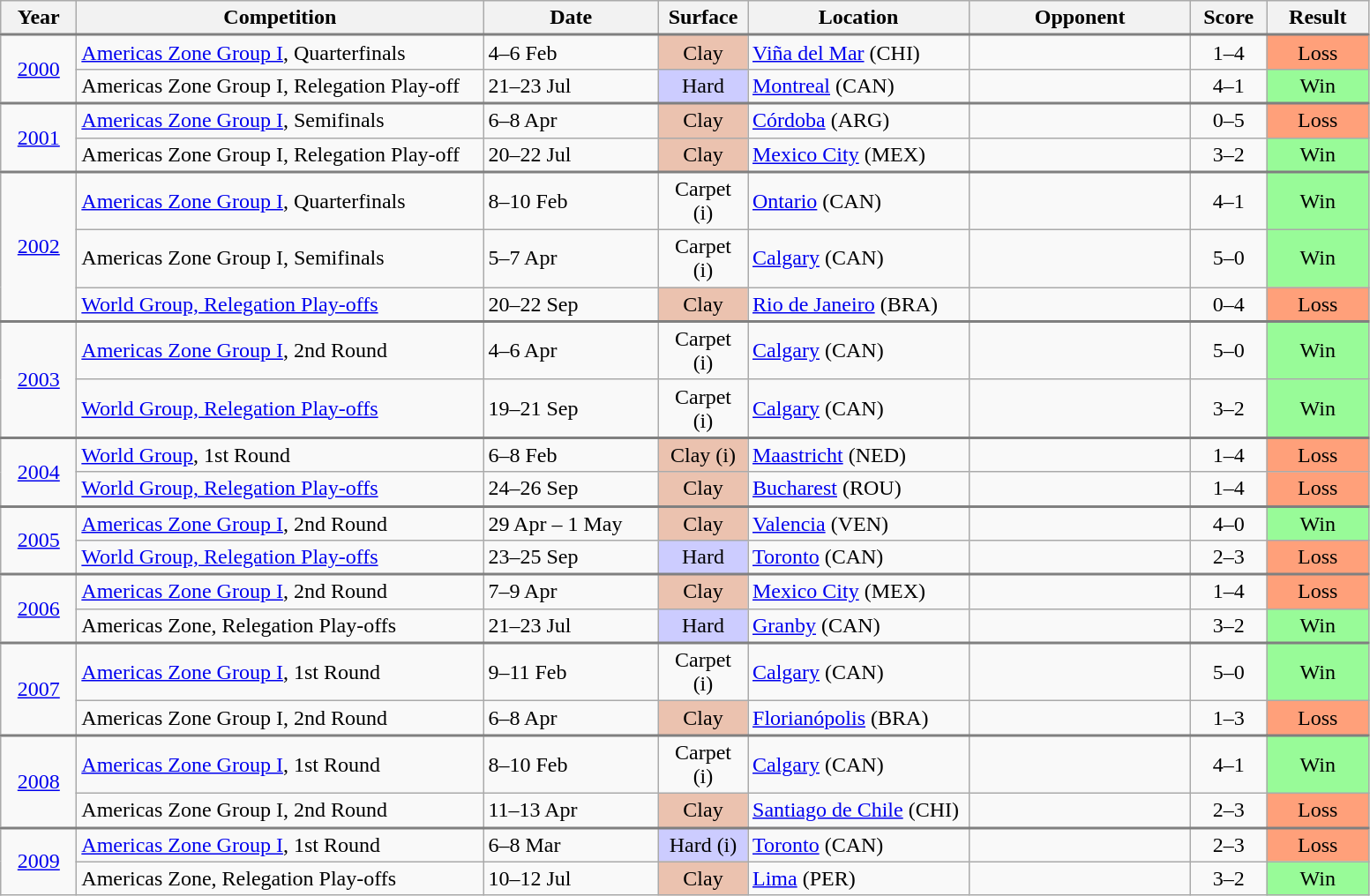<table class="wikitable collapsible collapsed">
<tr>
<th style="width:50px;">Year</th>
<th style="width:300px;">Competition</th>
<th style="width:125px;">Date</th>
<th style="width:60px;">Surface</th>
<th style="width:160px;">Location</th>
<th style="width:160px;">Opponent</th>
<th style="width:50px;">Score</th>
<th style="width:70px;">Result</th>
</tr>
<tr style="border-top:2px solid gray;">
<td style="text-align:center;" rowspan=2><a href='#'>2000</a></td>
<td><a href='#'>Americas Zone Group I</a>, Quarterfinals</td>
<td>4–6 Feb</td>
<td style="background:#ebc2af; text-align:center;">Clay</td>
<td><a href='#'>Viña del Mar</a> (CHI)</td>
<td></td>
<td style="text-align:center;">1–4</td>
<td style="background:#ffa07a; text-align:center;">Loss</td>
</tr>
<tr>
<td>Americas Zone Group I, Relegation Play-off</td>
<td>21–23 Jul</td>
<td style="background:#ccccff; text-align:center;">Hard</td>
<td><a href='#'>Montreal</a> (CAN)</td>
<td></td>
<td style="text-align:center;">4–1</td>
<td style="background:#98fb98; text-align:center;">Win</td>
</tr>
<tr style="border-top:2px solid gray;">
<td style="text-align:center;" rowspan=2><a href='#'>2001</a></td>
<td><a href='#'>Americas Zone Group I</a>, Semifinals</td>
<td>6–8 Apr</td>
<td style="background:#ebc2af; text-align:center;">Clay</td>
<td><a href='#'>Córdoba</a> (ARG)</td>
<td></td>
<td style="text-align:center;">0–5</td>
<td style="background:#ffa07a; text-align:center;">Loss</td>
</tr>
<tr>
<td>Americas Zone Group I, Relegation Play-off</td>
<td>20–22 Jul</td>
<td style="background:#ebc2af; text-align:center;">Clay</td>
<td><a href='#'>Mexico City</a> (MEX)</td>
<td></td>
<td style="text-align:center;">3–2</td>
<td style="background:#98fb98; text-align:center;">Win</td>
</tr>
<tr style="border-top:2px solid gray;">
<td style="text-align:center;" rowspan=3><a href='#'>2002</a></td>
<td><a href='#'>Americas Zone Group I</a>, Quarterfinals</td>
<td>8–10 Feb</td>
<td style="text-align:center;">Carpet (i)</td>
<td><a href='#'>Ontario</a> (CAN)</td>
<td></td>
<td style="text-align:center;">4–1</td>
<td style="background:#98fb98; text-align:center;">Win</td>
</tr>
<tr>
<td>Americas Zone Group I, Semifinals</td>
<td>5–7 Apr</td>
<td style="text-align:center;">Carpet (i)</td>
<td><a href='#'>Calgary</a> (CAN)</td>
<td></td>
<td style="text-align:center;">5–0</td>
<td style="background:#98fb98; text-align:center;">Win</td>
</tr>
<tr>
<td><a href='#'>World Group, Relegation Play-offs</a></td>
<td>20–22 Sep</td>
<td style="background:#ebc2af; text-align:center;">Clay</td>
<td><a href='#'>Rio de Janeiro</a> (BRA)</td>
<td></td>
<td style="text-align:center;">0–4</td>
<td style="background:#ffa07a; text-align:center;">Loss</td>
</tr>
<tr style="border-top:2px solid gray;">
<td style="text-align:center;" rowspan=2><a href='#'>2003</a></td>
<td><a href='#'>Americas Zone Group I</a>, 2nd Round</td>
<td>4–6 Apr</td>
<td style="text-align:center;">Carpet (i)</td>
<td><a href='#'>Calgary</a> (CAN)</td>
<td></td>
<td style="text-align:center;">5–0</td>
<td style="background:#98fb98; text-align:center;">Win</td>
</tr>
<tr>
<td><a href='#'>World Group, Relegation Play-offs</a></td>
<td>19–21 Sep</td>
<td style="text-align:center;">Carpet (i)</td>
<td><a href='#'>Calgary</a> (CAN)</td>
<td></td>
<td style="text-align:center;">3–2</td>
<td style="background:#98fb98; text-align:center;">Win</td>
</tr>
<tr style="border-top:2px solid gray;">
<td style="text-align:center;" rowspan=2><a href='#'>2004</a></td>
<td><a href='#'>World Group</a>, 1st Round</td>
<td>6–8 Feb</td>
<td style="background:#ebc2af; text-align:center;">Clay (i)</td>
<td><a href='#'>Maastricht</a> (NED)</td>
<td></td>
<td style="text-align:center;">1–4</td>
<td style="background:#ffa07a; text-align:center;">Loss</td>
</tr>
<tr>
<td><a href='#'>World Group, Relegation Play-offs</a></td>
<td>24–26 Sep</td>
<td style="background:#ebc2af; text-align:center;">Clay</td>
<td><a href='#'>Bucharest</a> (ROU)</td>
<td></td>
<td style="text-align:center;">1–4</td>
<td style="background:#ffa07a; text-align:center;">Loss</td>
</tr>
<tr style="border-top:2px solid gray;">
<td style="text-align:center;" rowspan=2><a href='#'>2005</a></td>
<td><a href='#'>Americas Zone Group I</a>, 2nd Round</td>
<td>29 Apr – 1 May</td>
<td style="background:#ebc2af; text-align:center;">Clay</td>
<td><a href='#'>Valencia</a> (VEN)</td>
<td></td>
<td style="text-align:center;">4–0</td>
<td style="background:#98fb98; text-align:center;">Win</td>
</tr>
<tr>
<td><a href='#'>World Group, Relegation Play-offs</a></td>
<td>23–25 Sep</td>
<td style="background:#ccccff; text-align:center;">Hard</td>
<td><a href='#'>Toronto</a> (CAN)</td>
<td></td>
<td style="text-align:center;">2–3</td>
<td style="background:#ffa07a; text-align:center;">Loss</td>
</tr>
<tr style="border-top:2px solid gray;">
<td style="text-align:center;" rowspan=2><a href='#'>2006</a></td>
<td><a href='#'>Americas Zone Group I</a>, 2nd Round</td>
<td>7–9 Apr</td>
<td style="background:#ebc2af; text-align:center;">Clay</td>
<td><a href='#'>Mexico City</a> (MEX)</td>
<td></td>
<td style="text-align:center;">1–4</td>
<td style="background:#ffa07a; text-align:center;">Loss</td>
</tr>
<tr>
<td>Americas Zone, Relegation Play-offs</td>
<td>21–23 Jul</td>
<td style="background:#ccccff; text-align:center;">Hard</td>
<td><a href='#'>Granby</a> (CAN)</td>
<td></td>
<td style="text-align:center;">3–2</td>
<td style="background:#98fb98; text-align:center;">Win</td>
</tr>
<tr style="border-top:2px solid gray;">
<td style="text-align:center;" rowspan=2><a href='#'>2007</a></td>
<td><a href='#'>Americas Zone Group I</a>, 1st Round</td>
<td>9–11 Feb</td>
<td style="text-align:center;">Carpet (i)</td>
<td><a href='#'>Calgary</a> (CAN)</td>
<td></td>
<td style="text-align:center;">5–0</td>
<td style="background:#98fb98; text-align:center;">Win</td>
</tr>
<tr>
<td>Americas Zone Group I, 2nd Round</td>
<td>6–8 Apr</td>
<td style="background:#ebc2af; text-align:center;">Clay</td>
<td><a href='#'>Florianópolis</a> (BRA)</td>
<td></td>
<td style="text-align:center;">1–3</td>
<td style="background:#ffa07a; text-align:center;">Loss</td>
</tr>
<tr style="border-top:2px solid gray;">
<td style="text-align:center;" rowspan=2><a href='#'>2008</a></td>
<td><a href='#'>Americas Zone Group I</a>, 1st Round</td>
<td>8–10 Feb</td>
<td style="text-align:center;">Carpet (i)</td>
<td><a href='#'>Calgary</a> (CAN)</td>
<td></td>
<td style="text-align:center;">4–1</td>
<td style="background:#98fb98; text-align:center;">Win</td>
</tr>
<tr>
<td>Americas Zone Group I, 2nd Round</td>
<td>11–13 Apr</td>
<td style="background:#ebc2af; text-align:center;">Clay</td>
<td><a href='#'>Santiago de Chile</a> (CHI)</td>
<td></td>
<td style="text-align:center;">2–3</td>
<td style="background:#ffa07a; text-align:center;">Loss</td>
</tr>
<tr style="border-top:2px solid gray;">
<td style="text-align:center;" rowspan=2><a href='#'>2009</a></td>
<td><a href='#'>Americas Zone Group I</a>, 1st Round</td>
<td>6–8 Mar</td>
<td style="background:#ccccff; text-align:center;">Hard (i)</td>
<td><a href='#'>Toronto</a> (CAN)</td>
<td></td>
<td style="text-align:center;">2–3</td>
<td style="background:#ffa07a; text-align:center;">Loss</td>
</tr>
<tr>
<td>Americas Zone, Relegation Play-offs</td>
<td>10–12 Jul</td>
<td style="background:#ebc2af; text-align:center;">Clay</td>
<td><a href='#'>Lima</a> (PER)</td>
<td></td>
<td style="text-align:center;">3–2</td>
<td style="background:#98fb98; text-align:center;">Win</td>
</tr>
</table>
